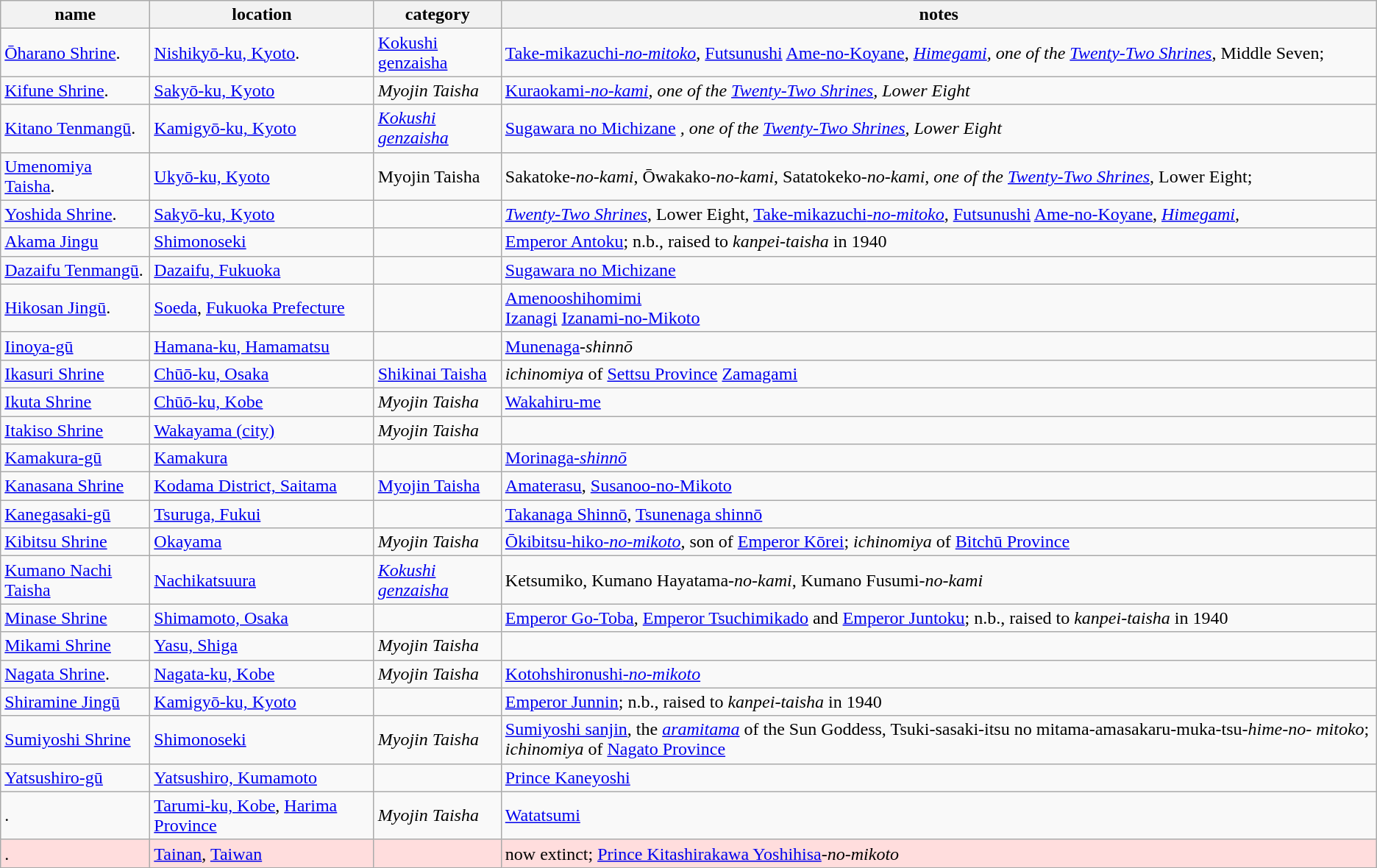<table class="wikitable">
<tr>
<th>name</th>
<th>location</th>
<th>category</th>
<th>notes</th>
</tr>
<tr>
<td><a href='#'>Ōharano Shrine</a>.</td>
<td><a href='#'>Nishikyō-ku, Kyoto</a>.</td>
<td><a href='#'>Kokushi genzaisha</a></td>
<td><a href='#'>Take-mikazuchi<em>-no-mitoko</em></a>, <a href='#'>Futsunushi</a> <a href='#'>Ame-no-Koyane</a>, <em><a href='#'>Himegami</a>, one of the <a href='#'>Twenty-Two Shrines</a></em>, Middle Seven;</td>
</tr>
<tr>
<td><a href='#'>Kifune Shrine</a>.</td>
<td><a href='#'>Sakyō-ku, Kyoto</a></td>
<td><em>Myojin Taisha</em></td>
<td><a href='#'>Kuraokami<em>-no-kami</em></a><em>, one of the <a href='#'>Twenty-Two Shrines</a>, Lower Eight</em></td>
</tr>
<tr>
<td><a href='#'>Kitano Tenmangū</a>.</td>
<td><a href='#'>Kamigyō-ku, Kyoto</a></td>
<td><em><a href='#'>Kokushi genzaisha</a></em></td>
<td><a href='#'>Sugawara no Michizane</a> <em>, one of the <a href='#'>Twenty-Two Shrines</a>, Lower Eight</em></td>
</tr>
<tr>
<td><a href='#'>Umenomiya Taisha</a>.</td>
<td><a href='#'>Ukyō-ku, Kyoto</a></td>
<td>Myojin Taisha</td>
<td>Sakatoke<em>-no-kami</em>, Ōwakako<em>-no-kami</em>, Satatokeko<em>-no-kami, one of the <a href='#'>Twenty-Two Shrines</a></em>, Lower Eight;</td>
</tr>
<tr>
<td><a href='#'>Yoshida Shrine</a>.</td>
<td><a href='#'>Sakyō-ku, Kyoto</a></td>
<td></td>
<td><em><a href='#'>Twenty-Two Shrines</a></em>, Lower Eight, <a href='#'>Take-mikazuchi<em>-no-mitoko</em></a>, <a href='#'>Futsunushi</a> <a href='#'>Ame-no-Koyane</a>, <em><a href='#'>Himegami</a>,</em></td>
</tr>
<tr>
<td><a href='#'>Akama Jingu</a></td>
<td><a href='#'>Shimonoseki</a></td>
<td></td>
<td><a href='#'>Emperor Antoku</a>; n.b., raised to <em>kanpei-taisha</em> in 1940</td>
</tr>
<tr>
<td><a href='#'>Dazaifu Tenmangū</a>.</td>
<td><a href='#'>Dazaifu, Fukuoka</a></td>
<td></td>
<td><a href='#'>Sugawara no Michizane</a></td>
</tr>
<tr>
<td><a href='#'>Hikosan Jingū</a>.</td>
<td><a href='#'>Soeda</a>, <a href='#'>Fukuoka Prefecture</a></td>
<td></td>
<td><a href='#'>Amenooshihomimi</a><br><a href='#'>Izanagi</a>
<a href='#'>Izanami-no-Mikoto</a></td>
</tr>
<tr>
<td><a href='#'>Iinoya-gū</a></td>
<td><a href='#'>Hamana-ku, Hamamatsu</a></td>
<td></td>
<td><a href='#'>Munenaga</a><em>-shinnō</em></td>
</tr>
<tr>
<td><a href='#'>Ikasuri Shrine</a></td>
<td><a href='#'>Chūō-ku, Osaka</a></td>
<td><a href='#'>Shikinai Taisha</a></td>
<td><em>ichinomiya</em> of <a href='#'>Settsu Province</a> <a href='#'>Zamagami</a></td>
</tr>
<tr>
<td><a href='#'>Ikuta Shrine</a></td>
<td><a href='#'>Chūō-ku, Kobe</a></td>
<td><em>Myojin Taisha</em></td>
<td><a href='#'>Wakahiru-me</a></td>
</tr>
<tr>
<td><a href='#'>Itakiso Shrine</a></td>
<td><a href='#'>Wakayama (city)</a></td>
<td><em>Myojin Taisha</em></td>
<td></td>
</tr>
<tr>
<td><a href='#'>Kamakura-gū</a></td>
<td><a href='#'>Kamakura</a></td>
<td></td>
<td><a href='#'>Morinaga<em>-shinnō</em></a></td>
</tr>
<tr>
<td><a href='#'>Kanasana Shrine</a></td>
<td><a href='#'>Kodama District, Saitama</a></td>
<td><a href='#'>Myojin Taisha</a></td>
<td><a href='#'>Amaterasu</a>, <a href='#'>Susanoo-no-Mikoto</a></td>
</tr>
<tr>
<td><a href='#'>Kanegasaki-gū</a></td>
<td><a href='#'>Tsuruga, Fukui</a></td>
<td></td>
<td><a href='#'>Takanaga Shinnō</a>, <a href='#'>Tsunenaga shinnō</a></td>
</tr>
<tr>
<td><a href='#'>Kibitsu Shrine</a></td>
<td><a href='#'>Okayama</a></td>
<td><em>Myojin Taisha</em></td>
<td><a href='#'>Ōkibitsu-hiko<em>-no-mikoto</em></a>, son of <a href='#'>Emperor Kōrei</a>; <em>ichinomiya</em> of <a href='#'>Bitchū Province</a></td>
</tr>
<tr>
<td><a href='#'>Kumano Nachi Taisha</a></td>
<td><a href='#'>Nachikatsuura</a></td>
<td><em><a href='#'>Kokushi genzaisha</a></em></td>
<td>Ketsumiko, Kumano Hayatama<em>-no-kami</em>, Kumano Fusumi<em>-no-kami</em></td>
</tr>
<tr>
<td><a href='#'>Minase Shrine</a></td>
<td><a href='#'>Shimamoto, Osaka</a></td>
<td></td>
<td><a href='#'>Emperor Go-Toba</a>, <a href='#'>Emperor Tsuchimikado</a> and <a href='#'>Emperor Juntoku</a>; n.b., raised to <em>kanpei-taisha</em> in 1940</td>
</tr>
<tr>
<td><a href='#'>Mikami Shrine</a></td>
<td><a href='#'>Yasu, Shiga</a></td>
<td><em>Myojin Taisha</em></td>
<td></td>
</tr>
<tr>
<td><a href='#'>Nagata Shrine</a>.</td>
<td><a href='#'>Nagata-ku, Kobe</a></td>
<td><em>Myojin Taisha</em></td>
<td><a href='#'>Kotohshironushi<em>-no-mikoto</em></a></td>
</tr>
<tr>
<td><a href='#'>Shiramine Jingū</a></td>
<td><a href='#'>Kamigyō-ku, Kyoto</a></td>
<td></td>
<td><a href='#'>Emperor Junnin</a>; n.b., raised to <em>kanpei-taisha</em> in 1940</td>
</tr>
<tr>
<td><a href='#'>Sumiyoshi Shrine</a></td>
<td><a href='#'>Shimonoseki</a></td>
<td><em>Myojin Taisha</em></td>
<td><a href='#'>Sumiyoshi sanjin</a>, the <em><a href='#'>aramitama</a></em> of the Sun Goddess, Tsuki-sasaki-itsu no mitama-amasakaru-muka-tsu<em>-hime-no- mitoko</em>; <em>ichinomiya</em> of <a href='#'>Nagato Province</a></td>
</tr>
<tr>
<td><a href='#'>Yatsushiro-gū</a></td>
<td><a href='#'>Yatsushiro, Kumamoto</a></td>
<td></td>
<td><a href='#'>Prince Kaneyoshi</a></td>
</tr>
<tr>
<td>.</td>
<td><a href='#'>Tarumi-ku, Kobe</a>, <a href='#'>Harima Province</a></td>
<td><em>Myojin Taisha</em></td>
<td><a href='#'>Watatsumi</a></td>
</tr>
<tr>
<td style="background-color: #ffdddd;">.</td>
<td style="background-color: #ffdddd;"><a href='#'>Tainan</a>, <a href='#'>Taiwan</a></td>
<td style="background-color: #ffdddd;"></td>
<td style="background-color: #ffdddd;">now extinct; <a href='#'>Prince Kitashirakawa Yoshihisa</a><em>-no-mikoto</em></td>
</tr>
</table>
